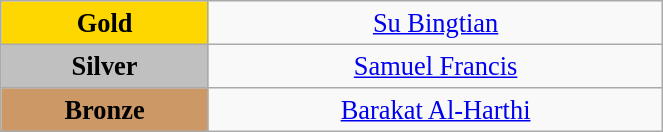<table class="wikitable" style=" text-align:center; font-size:110%;" width="35%">
<tr>
<td bgcolor="gold"><strong>Gold</strong></td>
<td><a href='#'>Su Bingtian</a><br></td>
</tr>
<tr>
<td bgcolor="silver"><strong>Silver</strong></td>
<td><a href='#'>Samuel Francis</a><br></td>
</tr>
<tr>
<td bgcolor="CC9966"><strong>Bronze</strong></td>
<td><a href='#'>Barakat Al-Harthi</a><br></td>
</tr>
</table>
